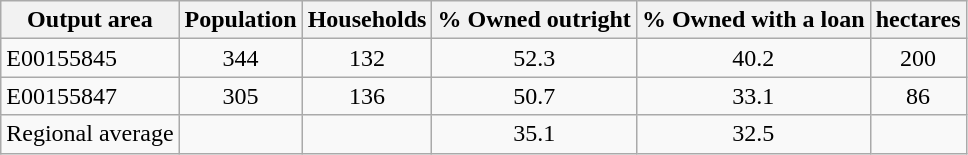<table class="wikitable" border=yes>
<tr>
<th>Output area</th>
<th>Population</th>
<th>Households</th>
<th>% Owned outright</th>
<th>% Owned with a loan</th>
<th>hectares</th>
</tr>
<tr>
<td>E00155845</td>
<td style="text-align:center;">344</td>
<td style="text-align:center;">132</td>
<td style="text-align:center;">52.3</td>
<td style="text-align:center;">40.2</td>
<td style="text-align:center;">200</td>
</tr>
<tr>
<td>E00155847</td>
<td style="text-align:center;">305</td>
<td style="text-align:center;">136</td>
<td style="text-align:center;">50.7</td>
<td style="text-align:center;">33.1</td>
<td style="text-align:center;">86</td>
</tr>
<tr>
<td>Regional average</td>
<td></td>
<td></td>
<td style="text-align:center;">35.1</td>
<td style="text-align:center;">32.5</td>
<td></td>
</tr>
</table>
